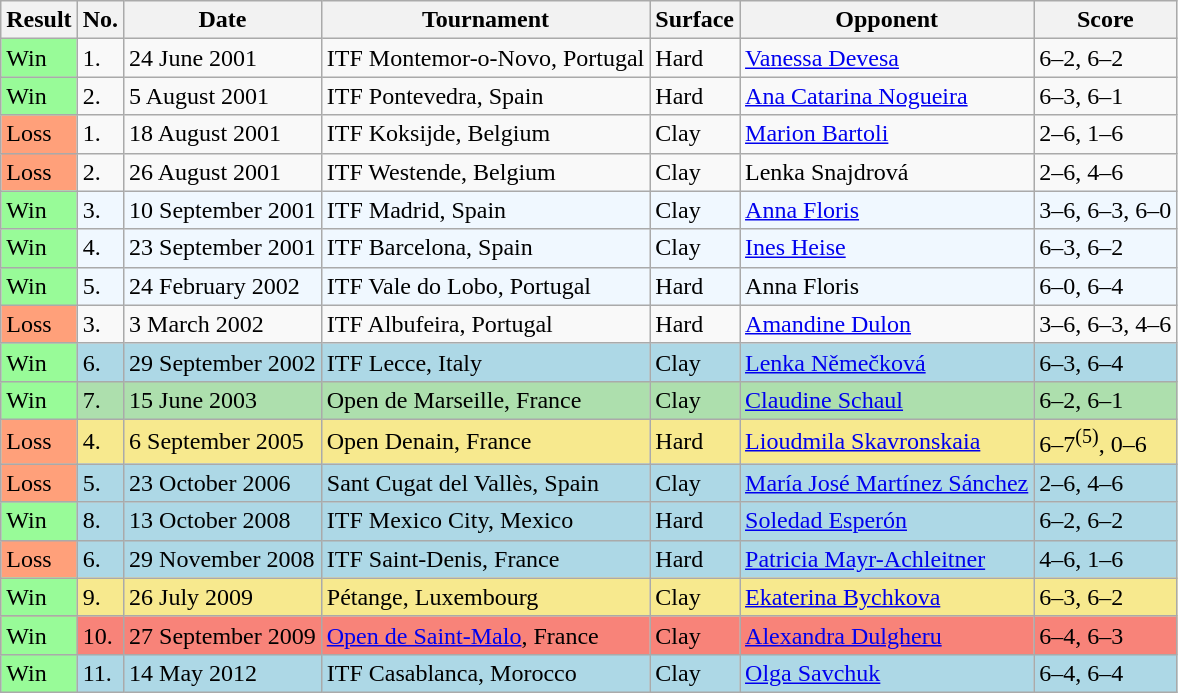<table class="sortable wikitable">
<tr>
<th>Result</th>
<th>No.</th>
<th>Date</th>
<th>Tournament</th>
<th>Surface</th>
<th>Opponent</th>
<th class="unsortable">Score</th>
</tr>
<tr>
<td style="background:#98fb98;">Win</td>
<td>1.</td>
<td>24 June 2001</td>
<td>ITF Montemor-o-Novo, Portugal</td>
<td>Hard</td>
<td> <a href='#'>Vanessa Devesa</a></td>
<td>6–2, 6–2</td>
</tr>
<tr>
<td style="background:#98fb98;">Win</td>
<td>2.</td>
<td>5 August 2001</td>
<td>ITF Pontevedra, Spain</td>
<td>Hard</td>
<td> <a href='#'>Ana Catarina Nogueira</a></td>
<td>6–3, 6–1</td>
</tr>
<tr>
<td style="background:#ffa07a;">Loss</td>
<td>1.</td>
<td>18 August 2001</td>
<td>ITF Koksijde, Belgium</td>
<td>Clay</td>
<td> <a href='#'>Marion Bartoli</a></td>
<td>2–6, 1–6</td>
</tr>
<tr>
<td style="background:#ffa07a;">Loss</td>
<td>2.</td>
<td>26 August 2001</td>
<td>ITF Westende, Belgium</td>
<td>Clay</td>
<td> Lenka Snajdrová</td>
<td>2–6, 4–6</td>
</tr>
<tr style="background:#f0f8ff;">
<td style="background:#98fb98;">Win</td>
<td>3.</td>
<td>10 September 2001</td>
<td>ITF Madrid, Spain</td>
<td>Clay</td>
<td> <a href='#'>Anna Floris</a></td>
<td>3–6, 6–3, 6–0</td>
</tr>
<tr style="background:#f0f8ff;">
<td style="background:#98fb98;">Win</td>
<td>4.</td>
<td>23 September 2001</td>
<td>ITF Barcelona, Spain</td>
<td>Clay</td>
<td> <a href='#'>Ines Heise</a></td>
<td>6–3, 6–2</td>
</tr>
<tr style="background:#f0f8ff;">
<td style="background:#98fb98;">Win</td>
<td>5.</td>
<td>24 February 2002</td>
<td>ITF Vale do Lobo, Portugal</td>
<td>Hard</td>
<td> Anna Floris</td>
<td>6–0, 6–4</td>
</tr>
<tr>
<td style="background:#ffa07a;">Loss</td>
<td>3.</td>
<td>3 March 2002</td>
<td>ITF Albufeira, Portugal</td>
<td>Hard</td>
<td> <a href='#'>Amandine Dulon</a></td>
<td>3–6, 6–3, 4–6</td>
</tr>
<tr style="background:lightblue;">
<td style="background:#98fb98;">Win</td>
<td>6.</td>
<td>29 September 2002</td>
<td>ITF Lecce, Italy</td>
<td>Clay</td>
<td> <a href='#'>Lenka Němečková</a></td>
<td>6–3, 6–4</td>
</tr>
<tr style="background:#addfad;">
<td style="background:#98fb98;">Win</td>
<td>7.</td>
<td>15 June 2003</td>
<td>Open de Marseille, France</td>
<td>Clay</td>
<td> <a href='#'>Claudine Schaul</a></td>
<td>6–2, 6–1</td>
</tr>
<tr style="background:#f7e98e;">
<td style="background:#ffa07a;">Loss</td>
<td>4.</td>
<td>6 September 2005</td>
<td>Open Denain, France</td>
<td>Hard</td>
<td> <a href='#'>Lioudmila Skavronskaia</a></td>
<td>6–7<sup>(5)</sup>, 0–6</td>
</tr>
<tr style="background:lightblue;">
<td style="background:#ffa07a;">Loss</td>
<td>5.</td>
<td>23 October 2006</td>
<td>Sant Cugat del Vallès, Spain</td>
<td>Clay</td>
<td> <a href='#'>María José Martínez Sánchez</a></td>
<td>2–6, 4–6</td>
</tr>
<tr style="background:lightblue;">
<td style="background:#98fb98;">Win</td>
<td>8.</td>
<td>13 October 2008</td>
<td>ITF Mexico City, Mexico</td>
<td>Hard</td>
<td> <a href='#'>Soledad Esperón</a></td>
<td>6–2, 6–2</td>
</tr>
<tr style="background:lightblue;">
<td style="background:#ffa07a;">Loss</td>
<td>6.</td>
<td>29 November 2008</td>
<td>ITF Saint-Denis, France</td>
<td>Hard</td>
<td> <a href='#'>Patricia Mayr-Achleitner</a></td>
<td>4–6, 1–6</td>
</tr>
<tr style="background:#f7e98e;">
<td style="background:#98fb98;">Win</td>
<td>9.</td>
<td>26 July 2009</td>
<td>Pétange, Luxembourg</td>
<td>Clay</td>
<td> <a href='#'>Ekaterina Bychkova</a></td>
<td>6–3, 6–2</td>
</tr>
<tr style="background:#f88379;">
<td style="background:#98fb98;">Win</td>
<td>10.</td>
<td>27 September 2009</td>
<td><a href='#'>Open de Saint-Malo</a>, France</td>
<td>Clay</td>
<td> <a href='#'>Alexandra Dulgheru</a></td>
<td>6–4, 6–3</td>
</tr>
<tr style="background:lightblue;">
<td style="background:#98fb98;">Win</td>
<td>11.</td>
<td>14 May 2012</td>
<td>ITF Casablanca, Morocco</td>
<td>Clay</td>
<td> <a href='#'>Olga Savchuk</a></td>
<td>6–4, 6–4</td>
</tr>
</table>
